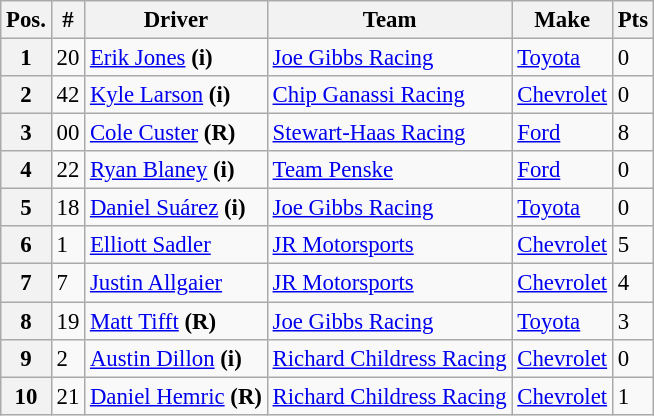<table class="wikitable" style="font-size:95%">
<tr>
<th>Pos.</th>
<th>#</th>
<th>Driver</th>
<th>Team</th>
<th>Make</th>
<th>Pts</th>
</tr>
<tr>
<th>1</th>
<td>20</td>
<td><a href='#'>Erik Jones</a> <strong>(i)</strong></td>
<td><a href='#'>Joe Gibbs Racing</a></td>
<td><a href='#'>Toyota</a></td>
<td>0</td>
</tr>
<tr>
<th>2</th>
<td>42</td>
<td><a href='#'>Kyle Larson</a> <strong>(i)</strong></td>
<td><a href='#'>Chip Ganassi Racing</a></td>
<td><a href='#'>Chevrolet</a></td>
<td>0</td>
</tr>
<tr>
<th>3</th>
<td>00</td>
<td><a href='#'>Cole Custer</a> <strong>(R)</strong></td>
<td><a href='#'>Stewart-Haas Racing</a></td>
<td><a href='#'>Ford</a></td>
<td>8</td>
</tr>
<tr>
<th>4</th>
<td>22</td>
<td><a href='#'>Ryan Blaney</a> <strong>(i)</strong></td>
<td><a href='#'>Team Penske</a></td>
<td><a href='#'>Ford</a></td>
<td>0</td>
</tr>
<tr>
<th>5</th>
<td>18</td>
<td><a href='#'>Daniel Suárez</a> <strong>(i)</strong></td>
<td><a href='#'>Joe Gibbs Racing</a></td>
<td><a href='#'>Toyota</a></td>
<td>0</td>
</tr>
<tr>
<th>6</th>
<td>1</td>
<td><a href='#'>Elliott Sadler</a></td>
<td><a href='#'>JR Motorsports</a></td>
<td><a href='#'>Chevrolet</a></td>
<td>5</td>
</tr>
<tr>
<th>7</th>
<td>7</td>
<td><a href='#'>Justin Allgaier</a></td>
<td><a href='#'>JR Motorsports</a></td>
<td><a href='#'>Chevrolet</a></td>
<td>4</td>
</tr>
<tr>
<th>8</th>
<td>19</td>
<td><a href='#'>Matt Tifft</a> <strong>(R)</strong></td>
<td><a href='#'>Joe Gibbs Racing</a></td>
<td><a href='#'>Toyota</a></td>
<td>3</td>
</tr>
<tr>
<th>9</th>
<td>2</td>
<td><a href='#'>Austin Dillon</a> <strong>(i)</strong></td>
<td><a href='#'>Richard Childress Racing</a></td>
<td><a href='#'>Chevrolet</a></td>
<td>0</td>
</tr>
<tr>
<th>10</th>
<td>21</td>
<td><a href='#'>Daniel Hemric</a> <strong>(R)</strong></td>
<td><a href='#'>Richard Childress Racing</a></td>
<td><a href='#'>Chevrolet</a></td>
<td>1</td>
</tr>
</table>
